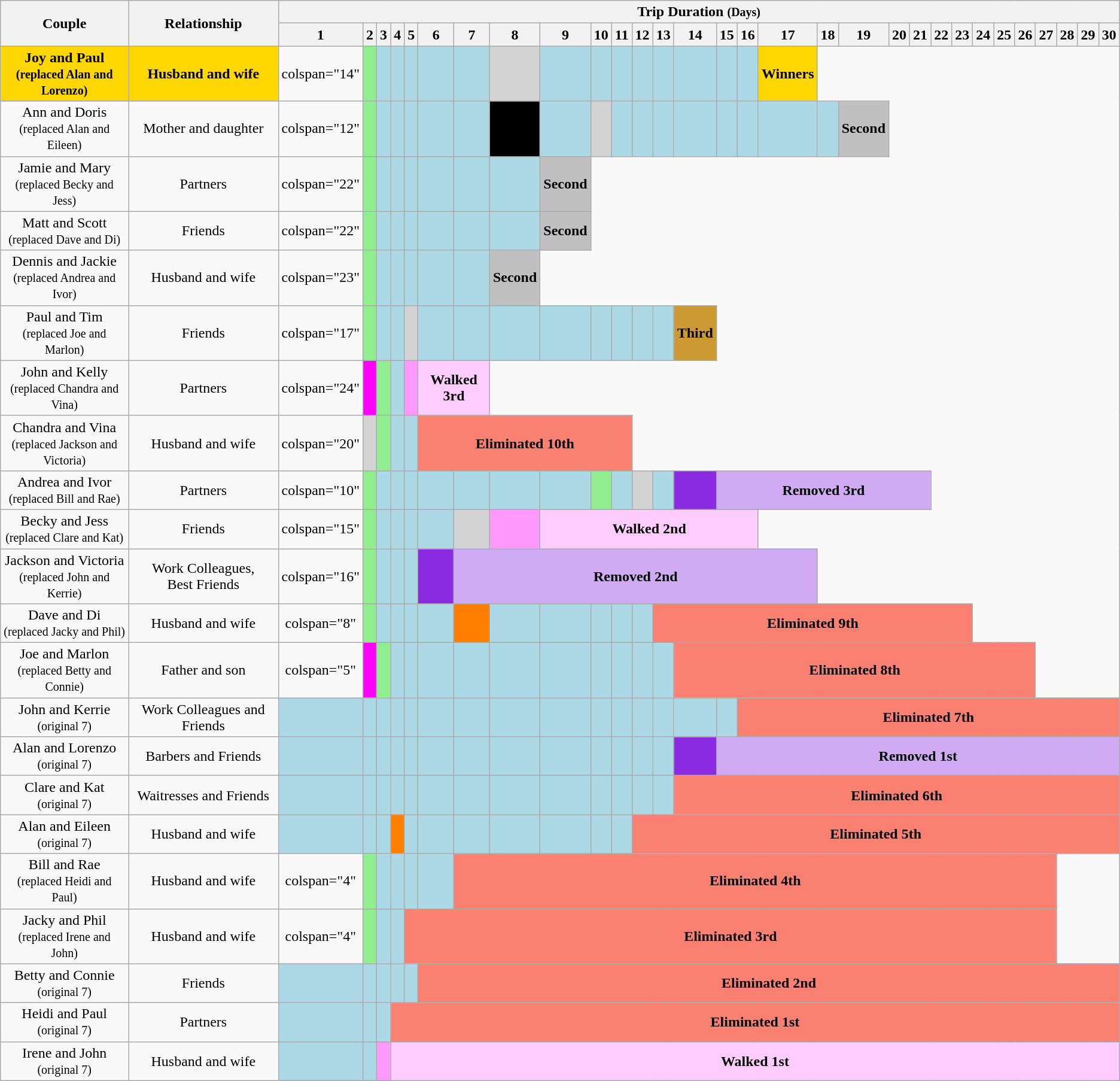<table class="wikitable" style="text-align:center;">
<tr>
<th rowspan="2">Couple</th>
<th rowspan="2">Relationship</th>
<th colspan="30">Trip Duration <small>(Days)</small></th>
</tr>
<tr>
<th>1</th>
<th>2</th>
<th>3</th>
<th>4</th>
<th>5</th>
<th>6</th>
<th>7</th>
<th>8</th>
<th>9</th>
<th>10</th>
<th>11</th>
<th>12</th>
<th>13</th>
<th>14</th>
<th>15</th>
<th>16</th>
<th>17</th>
<th>18</th>
<th>19</th>
<th>20</th>
<th>21</th>
<th>22</th>
<th>23</th>
<th>24</th>
<th>25</th>
<th>26</th>
<th>27</th>
<th>28</th>
<th>29</th>
<th>30</th>
</tr>
<tr>
<td style="background:gold;"><strong>Joy and Paul<br><small>(replaced Alan and Lorenzo)</small></strong></td>
<td style="background:gold;"><strong>Husband and wife</strong></td>
<td>colspan="14" </td>
<td style="background:lightgreen;"></td>
<td style="background:lightblue;"></td>
<td style="background:lightblue;"></td>
<td style="background:lightblue;"></td>
<td style="background:lightblue;"></td>
<td style="background:lightblue;"></td>
<td style="background:lightgrey;"></td>
<td style="background:lightblue;"></td>
<td style="background:lightblue;"></td>
<td style="background:lightblue;"></td>
<td style="background:lightblue;"></td>
<td style="background:lightblue;"></td>
<td style="background:lightblue;"></td>
<td style="background:lightblue;"></td>
<td style="background:lightblue;"></td>
<td style="background:gold;"><strong>Winners</strong></td>
</tr>
<tr>
<td>Ann and Doris<br><small>(replaced Alan and Eileen)</small></td>
<td>Mother and daughter</td>
<td>colspan="12" </td>
<td style="background:lightgreen;"></td>
<td style="background:lightblue;"></td>
<td style="background:lightblue;"></td>
<td style="background:lightblue;"></td>
<td style="background:lightblue;"></td>
<td style="background:lightblue;"></td>
<td style="background:black;"></td>
<td style="background:lightblue;"></td>
<td style="background:lightgrey;"></td>
<td style="background:lightblue;"></td>
<td style="background:lightblue;"></td>
<td style="background:lightblue;"></td>
<td style="background:lightblue;"></td>
<td style="background:lightblue;"></td>
<td style="background:lightblue;"></td>
<td style="background:lightblue;"></td>
<td style="background:lightblue;"></td>
<td style="background:silver;"><strong>Second</strong></td>
</tr>
<tr>
<td>Jamie and Mary<br><small>(replaced Becky and Jess)</small></td>
<td>Partners</td>
<td>colspan="22" </td>
<td style="background:lightgreen;"></td>
<td style="background:lightblue;"></td>
<td style="background:lightblue;"></td>
<td style="background:lightblue;"></td>
<td style="background:lightblue;"></td>
<td style="background:lightblue;"></td>
<td style="background:lightblue;"></td>
<td style="background:silver;"><strong>Second</strong></td>
</tr>
<tr>
<td>Matt and Scott<br><small>(replaced Dave and Di)</small></td>
<td>Friends</td>
<td>colspan="22" </td>
<td style="background:lightgreen;"></td>
<td style="background:lightblue;"></td>
<td style="background:lightblue;"></td>
<td style="background:lightblue;"></td>
<td style="background:lightblue;"></td>
<td style="background:lightblue;"></td>
<td style="background:lightblue;"></td>
<td style="background:silver;"><strong>Second</strong></td>
</tr>
<tr>
<td>Dennis and Jackie<br><small>(replaced Andrea and Ivor)</small></td>
<td>Husband and wife</td>
<td>colspan="23" </td>
<td style="background:lightgreen;"></td>
<td style="background:lightblue;"></td>
<td style="background:lightblue;"></td>
<td style="background:lightblue;"></td>
<td style="background:lightblue;"></td>
<td style="background:lightblue;"></td>
<td style="background:silver;"><strong>Second</strong></td>
</tr>
<tr>
<td>Paul and Tim<br><small>(replaced Joe and Marlon)</small></td>
<td>Friends</td>
<td>colspan="17" </td>
<td style="background:lightgreen;"></td>
<td style="background:lightblue;"></td>
<td style="background:lightblue;"></td>
<td style="background:lightgrey;"></td>
<td style="background:lightblue;"></td>
<td style="background:lightblue;"></td>
<td style="background:lightblue;"></td>
<td style="background:lightblue;"></td>
<td style="background:lightblue;"></td>
<td style="background:lightblue;"></td>
<td style="background:lightblue;"></td>
<td style="background:lightblue;"></td>
<td style="background:#cc9933;"><strong>Third</strong></td>
</tr>
<tr>
<td>John and Kelly<br><small>(replaced Chandra and Vina)</small></td>
<td>Partners</td>
<td>colspan="24" </td>
<td style="background:#ff00ff;"></td>
<td style="background:lightgreen;"></td>
<td style="background:lightblue;"></td>
<td style="background:#ff99ff;"></td>
<td colspan="2" style="background:#ffccff;"><strong>Walked 3rd</strong></td>
</tr>
<tr>
<td>Chandra and Vina<br><small>(replaced Jackson and Victoria)</small></td>
<td>Husband and wife</td>
<td>colspan="20" </td>
<td style="background:lightgrey;"></td>
<td style="background:lightgreen;"></td>
<td style="background:lightblue;"></td>
<td style="background:lightblue;"></td>
<td colspan="6" style="background:salmon;"><strong>Eliminated 10th</strong></td>
</tr>
<tr>
<td>Andrea and Ivor<br><small>(replaced Bill and Rae)</small></td>
<td>Partners</td>
<td>colspan="10" </td>
<td style="background:lightgreen;"></td>
<td style="background:lightblue;"></td>
<td style="background:lightblue;"></td>
<td style="background:lightblue;"></td>
<td style="background:lightblue;"></td>
<td style="background:lightblue;"></td>
<td style="background:lightblue;"></td>
<td style="background:lightblue;"></td>
<td style="background:lightgreen;"></td>
<td style="background:lightblue;"></td>
<td style="background:lightgrey;"></td>
<td style="background:lightblue;"></td>
<td style="background:#8a2be2;"></td>
<td colspan="7" style="background:#D0AAF3;"><strong>Removed 3rd</strong></td>
</tr>
<tr>
<td>Becky and Jess<br><small>(replaced Clare and Kat)</small></td>
<td>Friends</td>
<td>colspan="15" </td>
<td style="background:lightgreen;"></td>
<td style="background:lightblue;"></td>
<td style="background:lightblue;"></td>
<td style="background:lightblue;"></td>
<td style="background:lightblue;"></td>
<td style="background:lightgrey;"></td>
<td style="background:#ff99ff;"></td>
<td colspan="8" style="background:#ffccff;"><strong>Walked 2nd</strong></td>
</tr>
<tr>
<td>Jackson and Victoria<br><small>(replaced John and Kerrie)</small></td>
<td>Work Colleagues,<br>Best Friends</td>
<td>colspan="16" </td>
<td style="background:lightgreen;"></td>
<td style="background:lightblue;"></td>
<td style="background:lightblue;"></td>
<td style="background:lightblue;"></td>
<td style="background:#8a2be2;"></td>
<td colspan="11" style="background:#D0AAF3;"><strong>Removed 2nd</strong></td>
</tr>
<tr>
<td>Dave and Di<br><small>(replaced Jacky and Phil)</small></td>
<td>Husband and wife</td>
<td>colspan="8" </td>
<td style="background:lightgreen;"></td>
<td style="background:lightblue;"></td>
<td style="background:lightblue;"></td>
<td style="background:lightblue;"></td>
<td style="background:lightblue;"></td>
<td style="background:#ff7e00;"></td>
<td style="background:lightblue;"></td>
<td style="background:lightblue;"></td>
<td style="background:lightblue;"></td>
<td style="background:lightblue;"></td>
<td style="background:lightblue;"></td>
<td colspan="11" style="background:salmon;"><strong>Eliminated 9th</strong></td>
</tr>
<tr>
<td>Joe and Marlon<br><small>(replaced Betty and Connie)</small></td>
<td>Father and son</td>
<td>colspan="5" </td>
<td style="background:#ff00ff;"></td>
<td style="background:lightgreen;"></td>
<td style="background:lightblue;"></td>
<td style="background:lightblue;"></td>
<td style="background:lightblue;"></td>
<td style="background:lightblue;"></td>
<td style="background:lightblue;"></td>
<td style="background:lightblue;"></td>
<td style="background:lightblue;"></td>
<td style="background:lightblue;"></td>
<td style="background:lightblue;"></td>
<td style="background:lightblue;"></td>
<td colspan="13" style="background:salmon;"><strong>Eliminated 8th</strong></td>
</tr>
<tr>
<td>John and Kerrie<br><small>(original 7)</small></td>
<td>Work Colleagues and Friends</td>
<td style="background:lightblue;"></td>
<td style="background:lightblue;"></td>
<td style="background:lightblue;"></td>
<td style="background:lightblue;"></td>
<td style="background:lightblue;"></td>
<td style="background:lightblue;"></td>
<td style="background:lightblue;"></td>
<td style="background:lightblue;"></td>
<td style="background:lightblue;"></td>
<td style="background:lightblue;"></td>
<td style="background:lightblue;"></td>
<td style="background:lightblue;"></td>
<td style="background:lightblue;"></td>
<td style="background:lightblue;"></td>
<td style="background:lightblue;"></td>
<td colspan="15" style="background:salmon;"><strong>Eliminated 7th</strong></td>
</tr>
<tr>
<td>Alan and Lorenzo<br><small>(original 7)</small></td>
<td>Barbers and Friends</td>
<td style="background:lightblue;"></td>
<td style="background:lightblue;"></td>
<td style="background:lightblue;"></td>
<td style="background:lightblue;"></td>
<td style="background:lightblue;"></td>
<td style="background:lightblue;"></td>
<td style="background:lightblue;"></td>
<td style="background:lightblue;"></td>
<td style="background:lightblue;"></td>
<td style="background:lightblue;"></td>
<td style="background:lightblue;"></td>
<td style="background:lightblue;"></td>
<td style="background:lightblue;"></td>
<td style="background:#8a2be2;"></td>
<td colspan="16" style="background:#D0AAF3;"><strong>Removed 1st</strong></td>
</tr>
<tr>
<td>Clare and Kat<br><small>(original 7)</small></td>
<td>Waitresses and Friends</td>
<td style="background:lightblue;"></td>
<td style="background:lightblue;"></td>
<td style="background:lightblue;"></td>
<td style="background:lightblue;"></td>
<td style="background:lightblue;"></td>
<td style="background:lightblue;"></td>
<td style="background:lightblue;"></td>
<td style="background:lightblue;"></td>
<td style="background:lightblue;"></td>
<td style="background:lightblue;"></td>
<td style="background:lightblue;"></td>
<td style="background:lightblue;"></td>
<td style="background:lightblue;"></td>
<td colspan="19" style="background:salmon;"><strong>Eliminated 6th</strong></td>
</tr>
<tr>
<td>Alan and Eileen<br><small>(original 7)</small></td>
<td>Husband and wife</td>
<td style="background:lightblue;"></td>
<td style="background:lightblue;"></td>
<td style="background:lightblue;"></td>
<td style="background:#ff7e00;"></td>
<td style="background:lightblue;"></td>
<td style="background:lightblue;"></td>
<td style="background:lightblue;"></td>
<td style="background:lightblue;"></td>
<td style="background:lightblue;"></td>
<td style="background:lightblue;"></td>
<td style="background:lightblue;"></td>
<td colspan="19" style="background:salmon;"><strong>Eliminated 5th</strong></td>
</tr>
<tr>
<td>Bill and Rae<br><small>(replaced Heidi and Paul)</small></td>
<td>Husband and wife</td>
<td>colspan="4" </td>
<td style="background:lightgreen;"></td>
<td style="background:lightblue;"></td>
<td style="background:lightblue;"></td>
<td style="background:lightblue;"></td>
<td style="background:lightblue;"></td>
<td colspan="21" style="background:salmon;"><strong>Eliminated 4th</strong></td>
</tr>
<tr>
<td>Jacky and Phil<br><small>(replaced Irene and John)</small></td>
<td>Husband and wife</td>
<td>colspan="4" </td>
<td style="background:lightgreen;"></td>
<td style="background:lightblue;"></td>
<td style="background:lightblue;"></td>
<td colspan="23" style="background:salmon;"><strong>Eliminated 3rd</strong></td>
</tr>
<tr>
<td>Betty and Connie<br><small>(original 7)</small></td>
<td>Friends</td>
<td style="background:lightblue;"></td>
<td style="background:lightblue;"></td>
<td style="background:lightblue;"></td>
<td style="background:lightblue;"></td>
<td style="background:lightblue;"></td>
<td colspan="25" style="background:salmon;"><strong>Eliminated 2nd</strong></td>
</tr>
<tr>
<td>Heidi and Paul<br><small>(original 7)</small></td>
<td>Partners</td>
<td style="background:lightblue;"></td>
<td style="background:lightblue;"></td>
<td style="background:lightblue;"></td>
<td colspan="27" style="background:salmon;"><strong>Eliminated 1st</strong></td>
</tr>
<tr>
<td>Irene and John<br><small>(original 7)</small></td>
<td>Husband and wife</td>
<td style="background:lightblue;"></td>
<td style="background:lightblue;"></td>
<td style="background:#ff99ff;"></td>
<td colspan="27" style="background:#ffccff;"><strong>Walked 1st</strong></td>
</tr>
</table>
